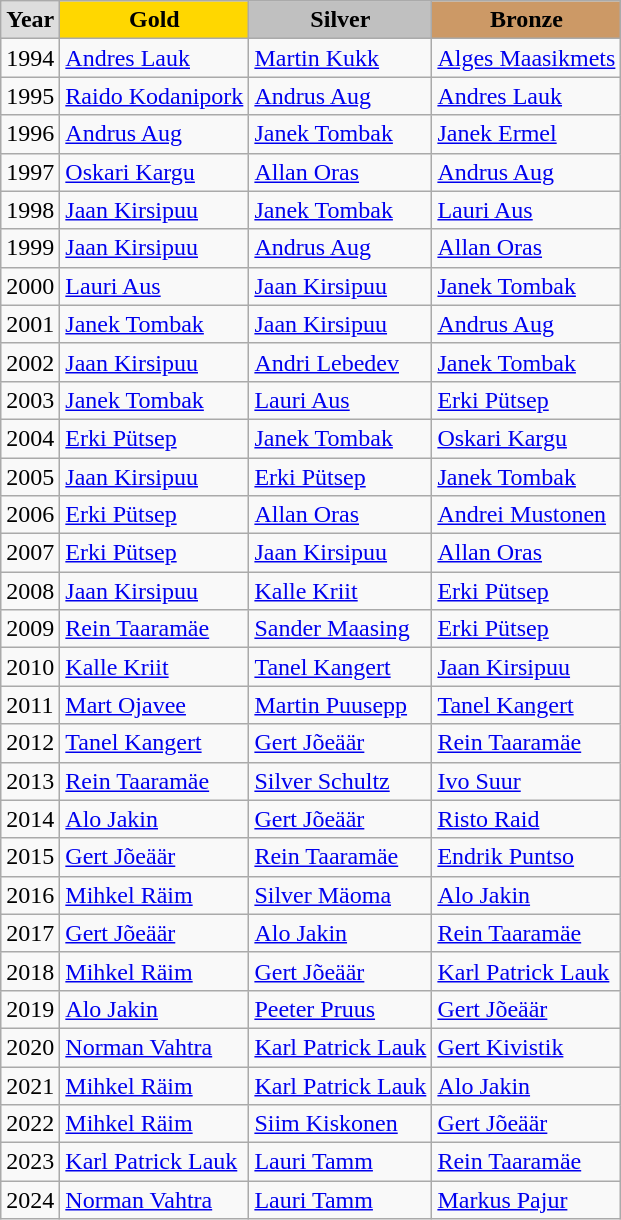<table class="wikitable" style="text-align:left;">
<tr>
<td style="background:#DDDDDD; font-weight:bold; text-align:center;">Year</td>
<td style="background:gold; font-weight:bold; text-align:center;">Gold</td>
<td style="background:silver; font-weight:bold; text-align:center;">Silver</td>
<td style="background:#cc9966; font-weight:bold; text-align:center;">Bronze</td>
</tr>
<tr>
<td>1994</td>
<td><a href='#'>Andres Lauk</a></td>
<td><a href='#'>Martin Kukk</a></td>
<td><a href='#'>Alges Maasikmets</a></td>
</tr>
<tr>
<td>1995</td>
<td><a href='#'>Raido Kodanipork</a></td>
<td><a href='#'>Andrus Aug</a></td>
<td><a href='#'>Andres Lauk</a></td>
</tr>
<tr>
<td>1996</td>
<td><a href='#'>Andrus Aug</a></td>
<td><a href='#'>Janek Tombak</a></td>
<td><a href='#'>Janek Ermel</a></td>
</tr>
<tr>
<td>1997</td>
<td><a href='#'>Oskari Kargu</a></td>
<td><a href='#'>Allan Oras</a></td>
<td><a href='#'>Andrus Aug</a></td>
</tr>
<tr>
<td>1998</td>
<td><a href='#'>Jaan Kirsipuu</a></td>
<td><a href='#'>Janek Tombak</a></td>
<td><a href='#'>Lauri Aus</a></td>
</tr>
<tr>
<td>1999</td>
<td><a href='#'>Jaan Kirsipuu</a></td>
<td><a href='#'>Andrus Aug</a></td>
<td><a href='#'>Allan Oras</a></td>
</tr>
<tr>
<td>2000</td>
<td><a href='#'>Lauri Aus</a></td>
<td><a href='#'>Jaan Kirsipuu</a></td>
<td><a href='#'>Janek Tombak</a></td>
</tr>
<tr>
<td>2001</td>
<td><a href='#'>Janek Tombak</a></td>
<td><a href='#'>Jaan Kirsipuu</a></td>
<td><a href='#'>Andrus Aug</a></td>
</tr>
<tr>
<td>2002</td>
<td><a href='#'>Jaan Kirsipuu</a></td>
<td><a href='#'>Andri Lebedev</a></td>
<td><a href='#'>Janek Tombak</a></td>
</tr>
<tr>
<td>2003</td>
<td><a href='#'>Janek Tombak</a></td>
<td><a href='#'>Lauri Aus</a></td>
<td><a href='#'>Erki Pütsep</a></td>
</tr>
<tr>
<td>2004</td>
<td><a href='#'>Erki Pütsep</a></td>
<td><a href='#'>Janek Tombak</a></td>
<td><a href='#'>Oskari Kargu</a></td>
</tr>
<tr>
<td>2005</td>
<td><a href='#'>Jaan Kirsipuu</a></td>
<td><a href='#'>Erki Pütsep</a></td>
<td><a href='#'>Janek Tombak</a></td>
</tr>
<tr>
<td>2006</td>
<td><a href='#'>Erki Pütsep</a></td>
<td><a href='#'>Allan Oras</a></td>
<td><a href='#'>Andrei Mustonen</a></td>
</tr>
<tr>
<td>2007</td>
<td><a href='#'>Erki Pütsep</a></td>
<td><a href='#'>Jaan Kirsipuu</a></td>
<td><a href='#'>Allan Oras</a></td>
</tr>
<tr>
<td>2008</td>
<td><a href='#'>Jaan Kirsipuu</a></td>
<td><a href='#'>Kalle Kriit</a></td>
<td><a href='#'>Erki Pütsep</a></td>
</tr>
<tr>
<td>2009</td>
<td><a href='#'>Rein Taaramäe</a></td>
<td><a href='#'>Sander Maasing</a></td>
<td><a href='#'>Erki Pütsep</a></td>
</tr>
<tr>
<td>2010</td>
<td><a href='#'>Kalle Kriit</a></td>
<td><a href='#'>Tanel Kangert</a></td>
<td><a href='#'>Jaan Kirsipuu</a></td>
</tr>
<tr>
<td>2011</td>
<td><a href='#'>Mart Ojavee</a></td>
<td><a href='#'>Martin Puusepp</a></td>
<td><a href='#'>Tanel Kangert</a></td>
</tr>
<tr>
<td>2012</td>
<td><a href='#'>Tanel Kangert</a></td>
<td><a href='#'>Gert Jõeäär</a></td>
<td><a href='#'>Rein Taaramäe</a></td>
</tr>
<tr>
<td>2013</td>
<td><a href='#'>Rein Taaramäe</a></td>
<td><a href='#'>Silver Schultz</a></td>
<td><a href='#'>Ivo Suur</a></td>
</tr>
<tr>
<td>2014</td>
<td><a href='#'>Alo Jakin</a></td>
<td><a href='#'>Gert Jõeäär</a></td>
<td><a href='#'>Risto Raid</a></td>
</tr>
<tr>
<td>2015</td>
<td><a href='#'>Gert Jõeäär</a></td>
<td><a href='#'>Rein Taaramäe</a></td>
<td><a href='#'>Endrik Puntso</a></td>
</tr>
<tr>
<td>2016</td>
<td><a href='#'>Mihkel Räim</a></td>
<td><a href='#'>Silver Mäoma</a></td>
<td><a href='#'>Alo Jakin</a></td>
</tr>
<tr>
<td>2017</td>
<td><a href='#'>Gert Jõeäär</a></td>
<td><a href='#'>Alo Jakin</a></td>
<td><a href='#'>Rein Taaramäe</a></td>
</tr>
<tr>
<td>2018</td>
<td><a href='#'>Mihkel Räim</a></td>
<td><a href='#'>Gert Jõeäär</a></td>
<td><a href='#'>Karl Patrick Lauk</a></td>
</tr>
<tr>
<td>2019</td>
<td><a href='#'>Alo Jakin</a></td>
<td><a href='#'>Peeter Pruus</a></td>
<td><a href='#'>Gert Jõeäär</a></td>
</tr>
<tr>
<td>2020</td>
<td><a href='#'>Norman Vahtra</a></td>
<td><a href='#'>Karl Patrick Lauk</a></td>
<td><a href='#'>Gert Kivistik</a></td>
</tr>
<tr>
<td>2021</td>
<td><a href='#'>Mihkel Räim</a></td>
<td><a href='#'>Karl Patrick Lauk</a></td>
<td><a href='#'>Alo Jakin</a></td>
</tr>
<tr>
<td>2022</td>
<td><a href='#'>Mihkel Räim</a></td>
<td><a href='#'>Siim Kiskonen</a></td>
<td><a href='#'>Gert Jõeäär</a></td>
</tr>
<tr>
<td>2023</td>
<td><a href='#'>Karl Patrick Lauk</a></td>
<td><a href='#'>Lauri Tamm</a></td>
<td><a href='#'>Rein Taaramäe</a></td>
</tr>
<tr>
<td>2024</td>
<td><a href='#'>Norman Vahtra</a></td>
<td><a href='#'>Lauri Tamm</a></td>
<td><a href='#'>Markus Pajur</a></td>
</tr>
</table>
